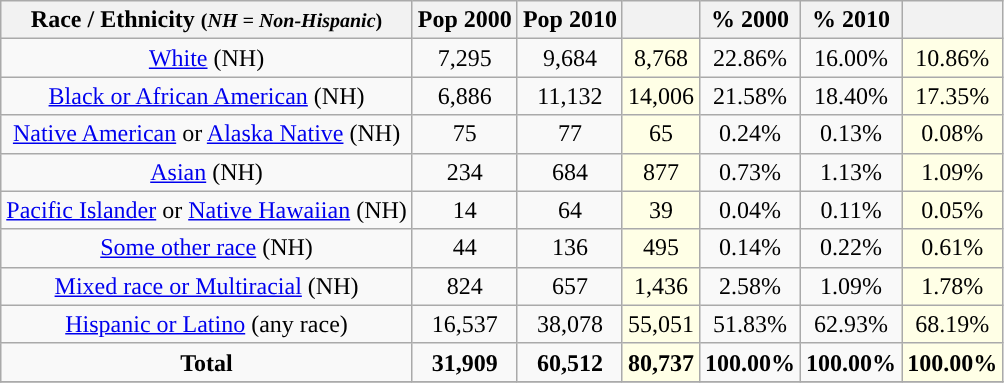<table class="wikitable" style="text-align:center;">
<tr>
<th>Race / Ethnicity <small>(<em>NH = Non-Hispanic</em>)</small></th>
<th>Pop 2000</th>
<th>Pop 2010</th>
<th></th>
<th>% 2000</th>
<th>% 2010</th>
<th></th>
</tr>
<tr>
<td><a href='#'>White</a> (NH)</td>
<td>7,295</td>
<td>9,684</td>
<td style='background: #ffffe6;'>8,768</td>
<td>22.86%</td>
<td>16.00%</td>
<td style='background: #ffffe6;'>10.86%</td>
</tr>
<tr>
<td><a href='#'>Black or African American</a> (NH)</td>
<td>6,886</td>
<td>11,132</td>
<td style='background: #ffffe6;'>14,006</td>
<td>21.58%</td>
<td>18.40%</td>
<td style='background: #ffffe6;'>17.35%</td>
</tr>
<tr>
<td><a href='#'>Native American</a> or <a href='#'>Alaska Native</a> (NH)</td>
<td>75</td>
<td>77</td>
<td style='background: #ffffe6;'>65</td>
<td>0.24%</td>
<td>0.13%</td>
<td style='background: #ffffe6;'>0.08%</td>
</tr>
<tr>
<td><a href='#'>Asian</a> (NH)</td>
<td>234</td>
<td>684</td>
<td style='background: #ffffe6;'>877</td>
<td>0.73%</td>
<td>1.13%</td>
<td style='background: #ffffe6;'>1.09%</td>
</tr>
<tr>
<td><a href='#'>Pacific Islander</a> or <a href='#'>Native Hawaiian</a> (NH)</td>
<td>14</td>
<td>64</td>
<td style='background: #ffffe6;'>39</td>
<td>0.04%</td>
<td>0.11%</td>
<td style='background: #ffffe6;'>0.05%</td>
</tr>
<tr>
<td><a href='#'>Some other race</a> (NH)</td>
<td>44</td>
<td>136</td>
<td style='background: #ffffe6;'>495</td>
<td>0.14%</td>
<td>0.22%</td>
<td style='background: #ffffe6;'>0.61%</td>
</tr>
<tr>
<td><a href='#'>Mixed race or Multiracial</a> (NH)</td>
<td>824</td>
<td>657</td>
<td style='background: #ffffe6;'>1,436</td>
<td>2.58%</td>
<td>1.09%</td>
<td style='background: #ffffe6;'>1.78%</td>
</tr>
<tr>
<td><a href='#'>Hispanic or Latino</a> (any race)</td>
<td>16,537</td>
<td>38,078</td>
<td style='background: #ffffe6;'>55,051</td>
<td>51.83%</td>
<td>62.93%</td>
<td style='background: #ffffe6;'>68.19%</td>
</tr>
<tr>
<td><strong>Total</strong></td>
<td><strong>31,909</strong></td>
<td><strong>60,512</strong></td>
<td style='background: #ffffe6;'><strong>80,737</strong></td>
<td><strong>100.00%</strong></td>
<td><strong>100.00%</strong></td>
<td style='background: #ffffe6;'><strong>100.00%</strong></td>
</tr>
<tr>
</tr>
</table>
